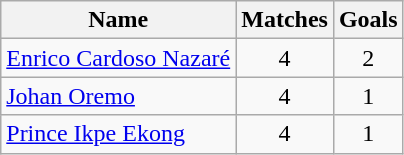<table class="wikitable">
<tr>
<th>Name</th>
<th>Matches</th>
<th>Goals</th>
</tr>
<tr>
<td>  <a href='#'>Enrico Cardoso Nazaré</a></td>
<td style="text-align:center;">4</td>
<td style="text-align:center;">2</td>
</tr>
<tr>
<td>  <a href='#'>Johan Oremo</a></td>
<td style="text-align:center;">4</td>
<td style="text-align:center;">1</td>
</tr>
<tr>
<td>  <a href='#'>Prince Ikpe Ekong</a></td>
<td style="text-align:center;">4</td>
<td style="text-align:center;">1</td>
</tr>
</table>
